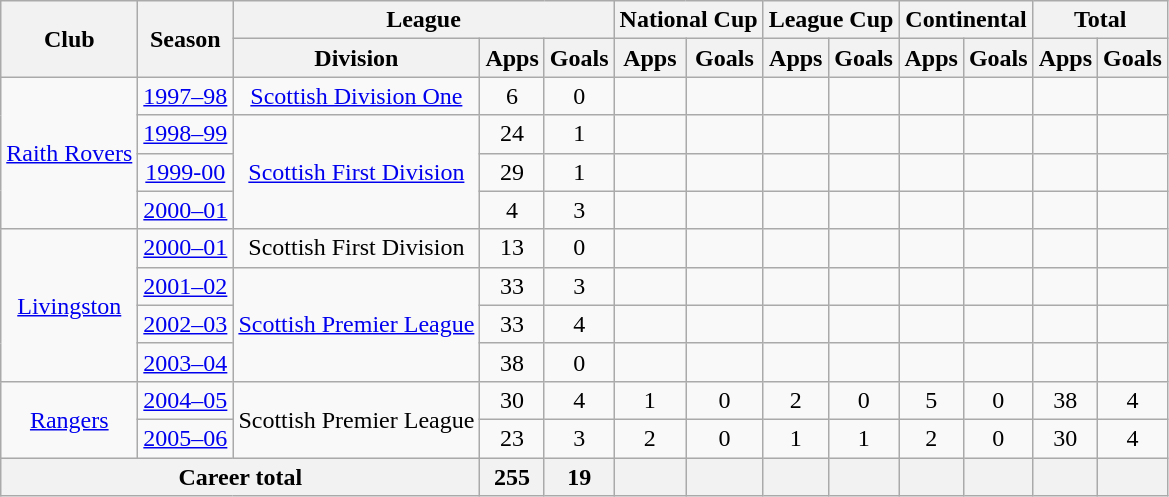<table class="wikitable" style="text-align:center">
<tr>
<th rowspan="2">Club</th>
<th rowspan="2">Season</th>
<th colspan="3">League</th>
<th colspan="2">National Cup</th>
<th colspan="2">League Cup</th>
<th colspan="2">Continental</th>
<th colspan="2">Total</th>
</tr>
<tr>
<th>Division</th>
<th>Apps</th>
<th>Goals</th>
<th>Apps</th>
<th>Goals</th>
<th>Apps</th>
<th>Goals</th>
<th>Apps</th>
<th>Goals</th>
<th>Apps</th>
<th>Goals</th>
</tr>
<tr>
<td rowspan="4"><a href='#'>Raith Rovers</a></td>
<td><a href='#'>1997–98</a></td>
<td><a href='#'>Scottish Division One</a></td>
<td>6</td>
<td>0</td>
<td></td>
<td></td>
<td></td>
<td></td>
<td></td>
<td></td>
<td></td>
<td></td>
</tr>
<tr>
<td><a href='#'>1998–99</a></td>
<td rowspan="3"><a href='#'>Scottish First Division</a></td>
<td>24</td>
<td>1</td>
<td></td>
<td></td>
<td></td>
<td></td>
<td></td>
<td></td>
<td></td>
<td></td>
</tr>
<tr>
<td><a href='#'>1999-00</a></td>
<td>29</td>
<td>1</td>
<td></td>
<td></td>
<td></td>
<td></td>
<td></td>
<td></td>
<td></td>
<td></td>
</tr>
<tr>
<td><a href='#'>2000–01</a></td>
<td>4</td>
<td>3</td>
<td></td>
<td></td>
<td></td>
<td></td>
<td></td>
<td></td>
<td></td>
<td></td>
</tr>
<tr>
<td rowspan="4"><a href='#'>Livingston</a></td>
<td><a href='#'>2000–01</a></td>
<td>Scottish First Division</td>
<td>13</td>
<td>0</td>
<td></td>
<td></td>
<td></td>
<td></td>
<td></td>
<td></td>
<td></td>
<td></td>
</tr>
<tr>
<td><a href='#'>2001–02</a></td>
<td rowspan="3"><a href='#'>Scottish Premier League</a></td>
<td>33</td>
<td>3</td>
<td></td>
<td></td>
<td></td>
<td></td>
<td></td>
<td></td>
<td></td>
<td></td>
</tr>
<tr>
<td><a href='#'>2002–03</a></td>
<td>33</td>
<td>4</td>
<td></td>
<td></td>
<td></td>
<td></td>
<td></td>
<td></td>
<td></td>
<td></td>
</tr>
<tr>
<td><a href='#'>2003–04</a></td>
<td>38</td>
<td>0</td>
<td></td>
<td></td>
<td></td>
<td></td>
<td></td>
<td></td>
<td></td>
<td></td>
</tr>
<tr>
<td rowspan="2"><a href='#'>Rangers</a></td>
<td><a href='#'>2004–05</a></td>
<td rowspan="2">Scottish Premier League</td>
<td>30</td>
<td>4</td>
<td>1</td>
<td>0</td>
<td>2</td>
<td>0</td>
<td>5</td>
<td>0</td>
<td>38</td>
<td>4</td>
</tr>
<tr>
<td><a href='#'>2005–06</a></td>
<td>23</td>
<td>3</td>
<td>2</td>
<td>0</td>
<td>1</td>
<td>1</td>
<td>2</td>
<td>0</td>
<td>30</td>
<td>4</td>
</tr>
<tr>
<th colspan="3">Career total</th>
<th>255</th>
<th>19</th>
<th></th>
<th></th>
<th></th>
<th></th>
<th></th>
<th></th>
<th></th>
<th></th>
</tr>
</table>
